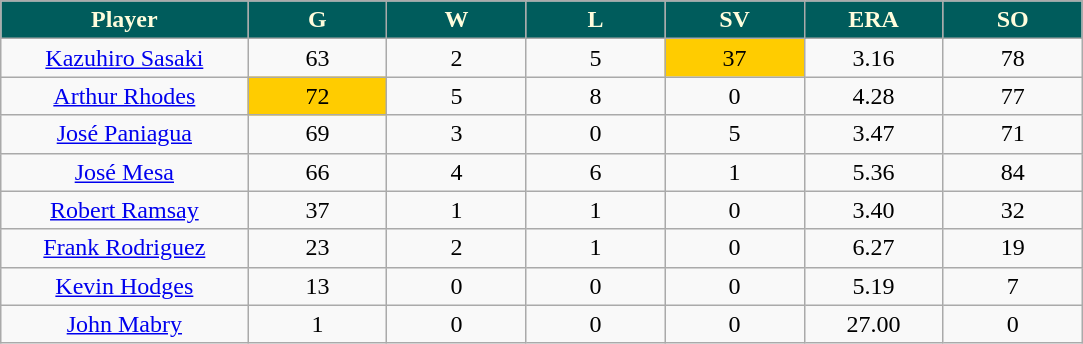<table class="wikitable sortable">
<tr>
<th style=" background:#005c5c; color:#FFFDDD;" width="16%">Player</th>
<th style=" background:#005c5c; color:#FFFDDD;" width="9%">G</th>
<th style=" background:#005c5c; color:#FFFDDD;" width="9%">W</th>
<th style=" background:#005c5c; color:#FFFDDD;" width="9%">L</th>
<th style=" background:#005c5c; color:#FFFDDD;" width="9%">SV</th>
<th style=" background:#005c5c; color:#FFFDDD;" width="9%">ERA</th>
<th style=" background:#005c5c; color:#FFFDDD;" width="9%">SO</th>
</tr>
<tr align="center">
<td><a href='#'>Kazuhiro Sasaki</a></td>
<td>63</td>
<td>2</td>
<td>5</td>
<td bgcolor="#FFCC00">37</td>
<td>3.16</td>
<td>78</td>
</tr>
<tr align=center>
<td><a href='#'>Arthur Rhodes</a></td>
<td bgcolor="#FFCC00">72</td>
<td>5</td>
<td>8</td>
<td>0</td>
<td>4.28</td>
<td>77</td>
</tr>
<tr align="center">
<td><a href='#'>José Paniagua</a></td>
<td>69</td>
<td>3</td>
<td>0</td>
<td>5</td>
<td>3.47</td>
<td>71</td>
</tr>
<tr align="center">
<td><a href='#'>José Mesa</a></td>
<td>66</td>
<td>4</td>
<td>6</td>
<td>1</td>
<td>5.36</td>
<td>84</td>
</tr>
<tr align="center">
<td><a href='#'>Robert Ramsay</a></td>
<td>37</td>
<td>1</td>
<td>1</td>
<td>0</td>
<td>3.40</td>
<td>32</td>
</tr>
<tr align="center">
<td><a href='#'>Frank Rodriguez</a></td>
<td>23</td>
<td>2</td>
<td>1</td>
<td>0</td>
<td>6.27</td>
<td>19</td>
</tr>
<tr align="center">
<td><a href='#'>Kevin Hodges</a></td>
<td>13</td>
<td>0</td>
<td>0</td>
<td>0</td>
<td>5.19</td>
<td>7</td>
</tr>
<tr align="center">
<td><a href='#'>John Mabry</a></td>
<td>1</td>
<td>0</td>
<td>0</td>
<td>0</td>
<td>27.00</td>
<td>0</td>
</tr>
</table>
